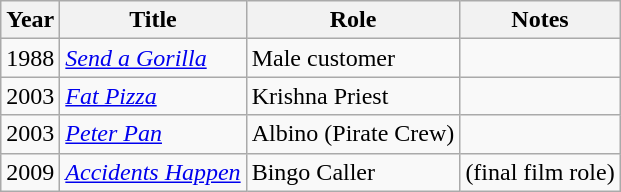<table class="wikitable">
<tr>
<th>Year</th>
<th>Title</th>
<th>Role</th>
<th>Notes</th>
</tr>
<tr>
<td>1988</td>
<td><em><a href='#'>Send a Gorilla</a></em></td>
<td>Male customer</td>
<td></td>
</tr>
<tr>
<td>2003</td>
<td><em><a href='#'>Fat Pizza</a></em></td>
<td>Krishna Priest</td>
<td></td>
</tr>
<tr>
<td>2003</td>
<td><em><a href='#'>Peter Pan</a></em></td>
<td>Albino (Pirate Crew)</td>
<td></td>
</tr>
<tr>
<td>2009</td>
<td><em><a href='#'>Accidents Happen</a></em></td>
<td>Bingo Caller</td>
<td>(final film role)</td>
</tr>
</table>
